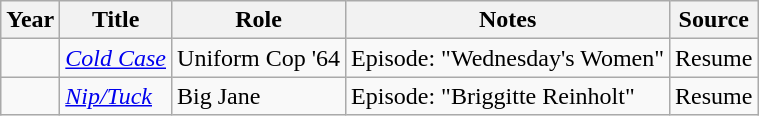<table class="wikitable sortable plainrowheaders">
<tr>
<th scope="col">Year</th>
<th scope="col">Title</th>
<th scope="col">Role</th>
<th class="unsortable" scope="col">Notes</th>
<th class="unsortable" scope="col">Source</th>
</tr>
<tr>
<td></td>
<td><em><a href='#'>Cold Case</a></em></td>
<td>Uniform Cop '64</td>
<td>Episode: "Wednesday's Women"</td>
<td>Resume</td>
</tr>
<tr>
<td></td>
<td><em><a href='#'>Nip/Tuck</a></em></td>
<td>Big Jane</td>
<td>Episode: "Briggitte Reinholt"</td>
<td> Resume</td>
</tr>
</table>
